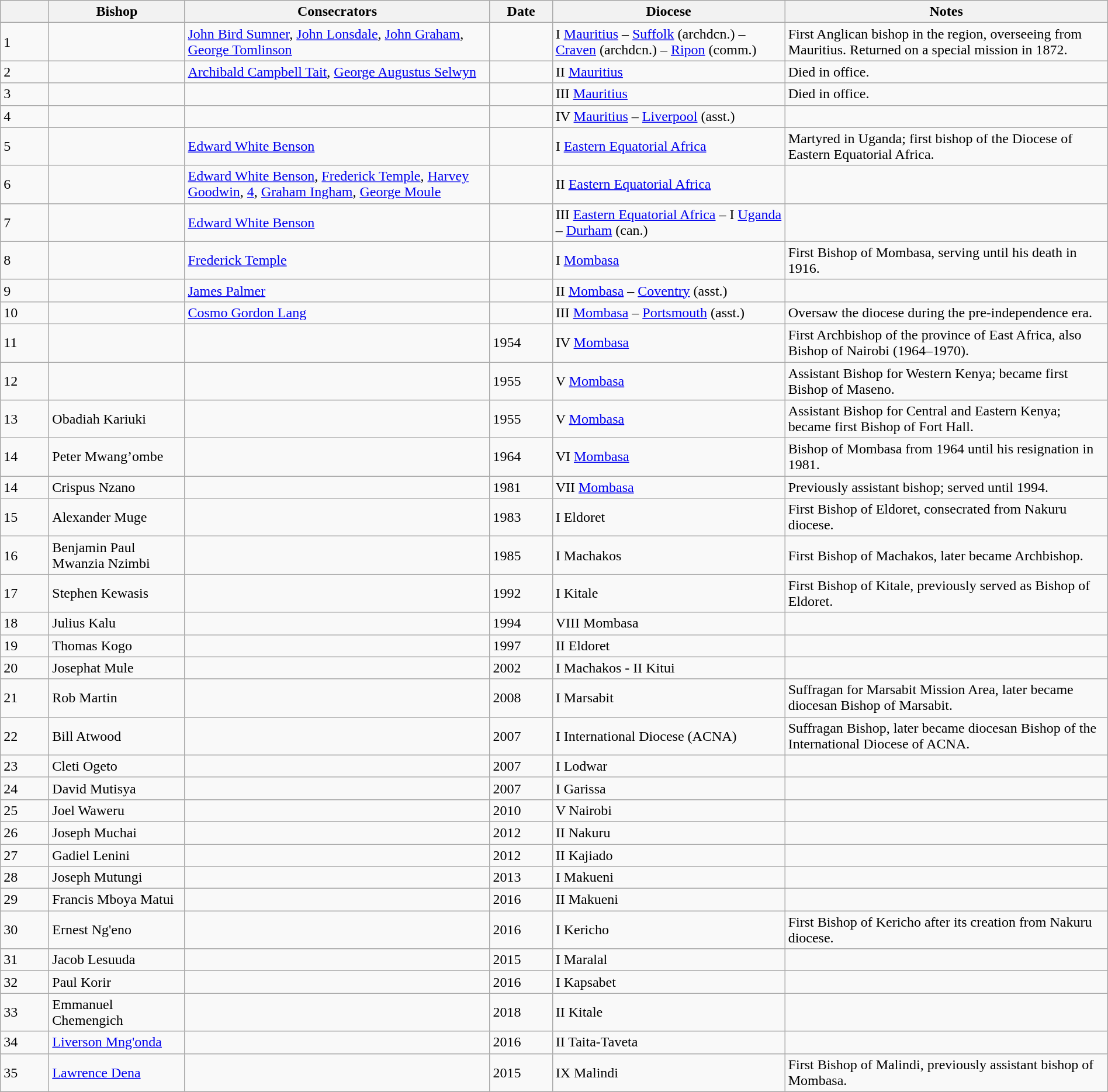<table class="wikitable" style="width:100%">
<tr>
<th scope="col" style="width:3em"></th>
<th scope="col">Bishop</th>
<th scope="col">Consecrators</th>
<th scope="col" style="width:4em">Date</th>
<th scope="col">Diocese</th>
<th scope="col">Notes</th>
</tr>
<tr>
<td>1</td>
<td></td>
<td><a href='#'>John Bird Sumner</a>, <a href='#'>John Lonsdale</a>, <a href='#'>John Graham</a>, <a href='#'>George Tomlinson</a></td>
<td></td>
<td>I <a href='#'>Mauritius</a> – <a href='#'>Suffolk</a> (archdcn.) – <a href='#'>Craven</a> (archdcn.) – <a href='#'>Ripon</a> (comm.)</td>
<td>First Anglican bishop in the region, overseeing from Mauritius. Returned on a special mission in 1872.</td>
</tr>
<tr>
<td>2</td>
<td></td>
<td><a href='#'>Archibald Campbell Tait</a>, <a href='#'>George Augustus Selwyn</a></td>
<td></td>
<td>II <a href='#'>Mauritius</a></td>
<td>Died in office.</td>
</tr>
<tr>
<td>3</td>
<td></td>
<td></td>
<td></td>
<td>III <a href='#'>Mauritius</a></td>
<td>Died in office.</td>
</tr>
<tr>
<td>4</td>
<td></td>
<td></td>
<td></td>
<td>IV <a href='#'>Mauritius</a> – <a href='#'>Liverpool</a> (asst.)</td>
<td></td>
</tr>
<tr>
<td>5</td>
<td></td>
<td><a href='#'>Edward White Benson</a></td>
<td></td>
<td>I <a href='#'>Eastern Equatorial Africa</a></td>
<td>Martyred in Uganda; first bishop of the Diocese of Eastern Equatorial Africa.</td>
</tr>
<tr>
<td>6</td>
<td></td>
<td><a href='#'>Edward White Benson</a>, <a href='#'>Frederick Temple</a>, <a href='#'>Harvey Goodwin</a>, <a href='#'>4</a>, <a href='#'>Graham Ingham</a>, <a href='#'>George Moule</a></td>
<td></td>
<td>II <a href='#'>Eastern Equatorial Africa</a></td>
<td></td>
</tr>
<tr>
<td>7</td>
<td></td>
<td><a href='#'>Edward White Benson</a></td>
<td></td>
<td>III <a href='#'>Eastern Equatorial Africa</a> – I <a href='#'>Uganda</a> – <a href='#'>Durham</a> (can.)</td>
<td></td>
</tr>
<tr>
<td>8</td>
<td></td>
<td><a href='#'>Frederick Temple</a></td>
<td></td>
<td>I <a href='#'>Mombasa</a></td>
<td>First Bishop of Mombasa, serving until his death in 1916.</td>
</tr>
<tr>
<td>9</td>
<td></td>
<td><a href='#'>James Palmer</a></td>
<td></td>
<td>II <a href='#'>Mombasa</a> – <a href='#'>Coventry</a> (asst.)</td>
<td></td>
</tr>
<tr>
<td>10</td>
<td></td>
<td><a href='#'>Cosmo Gordon Lang</a></td>
<td></td>
<td>III <a href='#'>Mombasa</a> – <a href='#'>Portsmouth</a> (asst.)</td>
<td>Oversaw the diocese during the pre-independence era.</td>
</tr>
<tr>
<td>11</td>
<td></td>
<td></td>
<td>1954</td>
<td>IV <a href='#'>Mombasa</a></td>
<td>First Archbishop of the province of East Africa, also Bishop of Nairobi (1964–1970).</td>
</tr>
<tr>
<td>12</td>
<td></td>
<td></td>
<td>1955</td>
<td>V <a href='#'>Mombasa</a></td>
<td>Assistant Bishop for Western Kenya; became first Bishop of Maseno.</td>
</tr>
<tr>
<td>13</td>
<td>Obadiah Kariuki</td>
<td></td>
<td>1955</td>
<td>V <a href='#'>Mombasa</a></td>
<td>Assistant Bishop for Central and Eastern Kenya; became first Bishop of Fort Hall.</td>
</tr>
<tr>
<td>14</td>
<td>Peter Mwang’ombe</td>
<td></td>
<td>1964</td>
<td>VI <a href='#'>Mombasa</a></td>
<td>Bishop of Mombasa from 1964 until his resignation in 1981.</td>
</tr>
<tr>
<td>14</td>
<td>Crispus Nzano</td>
<td></td>
<td>1981</td>
<td>VII <a href='#'>Mombasa</a></td>
<td>Previously assistant bishop; served until 1994.</td>
</tr>
<tr>
<td>15</td>
<td>Alexander Muge</td>
<td></td>
<td>1983</td>
<td>I Eldoret</td>
<td>First Bishop of Eldoret, consecrated from Nakuru diocese.</td>
</tr>
<tr>
<td>16</td>
<td>Benjamin Paul Mwanzia Nzimbi</td>
<td></td>
<td>1985</td>
<td>I Machakos</td>
<td>First Bishop of Machakos, later became Archbishop.</td>
</tr>
<tr>
<td>17</td>
<td>Stephen Kewasis</td>
<td></td>
<td>1992</td>
<td>I Kitale</td>
<td>First Bishop of Kitale, previously served as Bishop of Eldoret.</td>
</tr>
<tr>
<td>18</td>
<td>Julius Kalu</td>
<td></td>
<td>1994</td>
<td>VIII Mombasa</td>
<td></td>
</tr>
<tr>
<td>19</td>
<td>Thomas Kogo</td>
<td></td>
<td>1997</td>
<td>II Eldoret</td>
<td></td>
</tr>
<tr>
<td>20</td>
<td>Josephat Mule</td>
<td></td>
<td>2002</td>
<td>I Machakos - II Kitui</td>
<td></td>
</tr>
<tr>
<td>21</td>
<td>Rob Martin</td>
<td></td>
<td>2008</td>
<td>I Marsabit</td>
<td>Suffragan for Marsabit Mission Area, later became diocesan Bishop of Marsabit.</td>
</tr>
<tr>
<td>22</td>
<td>Bill Atwood</td>
<td></td>
<td>2007</td>
<td>I International Diocese (ACNA)</td>
<td>Suffragan Bishop, later became diocesan Bishop of the International Diocese of ACNA.</td>
</tr>
<tr>
<td>23</td>
<td>Cleti Ogeto</td>
<td></td>
<td>2007</td>
<td>I Lodwar</td>
<td></td>
</tr>
<tr>
<td>24</td>
<td>David Mutisya</td>
<td></td>
<td>2007</td>
<td>I Garissa</td>
<td></td>
</tr>
<tr>
<td>25</td>
<td>Joel Waweru</td>
<td></td>
<td>2010</td>
<td>V Nairobi</td>
<td></td>
</tr>
<tr>
<td>26</td>
<td>Joseph Muchai</td>
<td></td>
<td>2012</td>
<td>II Nakuru</td>
<td></td>
</tr>
<tr>
<td>27</td>
<td>Gadiel Lenini</td>
<td></td>
<td>2012</td>
<td>II Kajiado</td>
<td></td>
</tr>
<tr>
<td>28</td>
<td>Joseph Mutungi</td>
<td></td>
<td>2013</td>
<td>I Makueni</td>
<td></td>
</tr>
<tr>
<td>29</td>
<td>Francis Mboya Matui</td>
<td></td>
<td>2016</td>
<td>II Makueni</td>
<td></td>
</tr>
<tr>
<td>30</td>
<td>Ernest Ng'eno</td>
<td></td>
<td>2016</td>
<td>I Kericho</td>
<td>First Bishop of Kericho after its creation from Nakuru diocese.</td>
</tr>
<tr>
<td>31</td>
<td>Jacob Lesuuda</td>
<td></td>
<td>2015</td>
<td>I Maralal</td>
<td></td>
</tr>
<tr>
<td>32</td>
<td>Paul Korir</td>
<td></td>
<td>2016</td>
<td>I Kapsabet</td>
<td></td>
</tr>
<tr>
<td>33</td>
<td>Emmanuel Chemengich</td>
<td></td>
<td>2018</td>
<td>II Kitale</td>
<td></td>
</tr>
<tr>
<td>34</td>
<td><a href='#'>Liverson Mng'onda</a></td>
<td></td>
<td>2016</td>
<td>II Taita-Taveta</td>
<td></td>
</tr>
<tr>
<td>35</td>
<td><a href='#'>Lawrence Dena</a></td>
<td></td>
<td>2015</td>
<td>IX Malindi</td>
<td>First Bishop of Malindi, previously assistant bishop of Mombasa.</td>
</tr>
</table>
